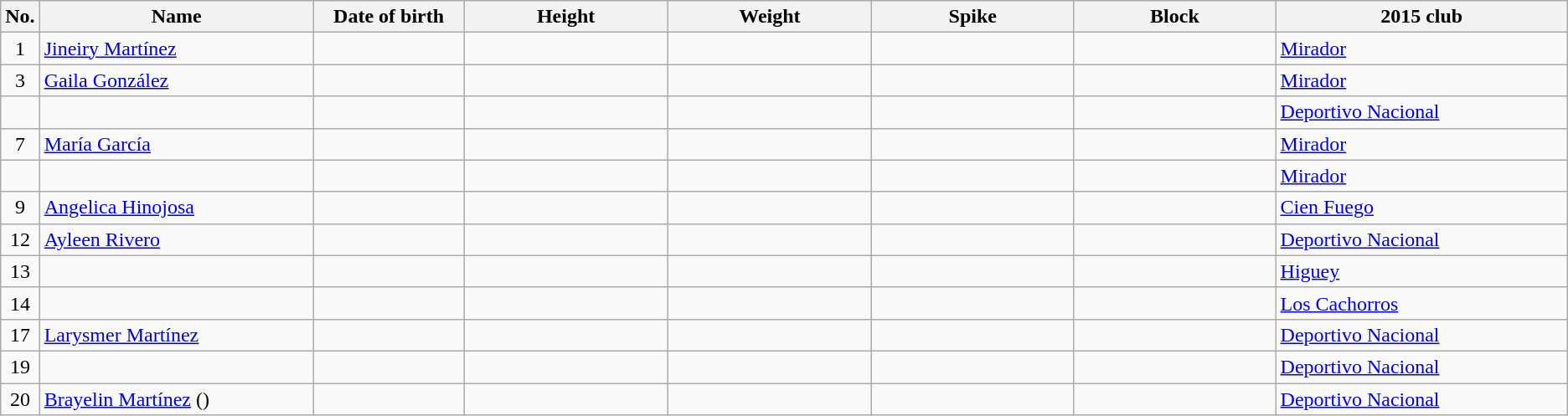<table class="wikitable sortable" style="text-align:center;">
<tr>
<th>No.</th>
<th style="width:15em">Name</th>
<th style="width:8em">Date of birth</th>
<th style="width:11em">Height</th>
<th style="width:11em">Weight</th>
<th style="width:11em">Spike</th>
<th style="width:11em">Block</th>
<th style="width:16em">2015 club</th>
</tr>
<tr>
<td>1</td>
<td align=left><a href='#'>Jineiry Martínez</a></td>
<td align=right></td>
<td></td>
<td></td>
<td></td>
<td></td>
<td align=left> <a href='#'>Mirador</a></td>
</tr>
<tr>
<td>3</td>
<td align=left><a href='#'>Gaila González</a></td>
<td align=right></td>
<td></td>
<td></td>
<td></td>
<td></td>
<td align=left> <a href='#'>Mirador</a></td>
</tr>
<tr>
<td></td>
<td align=left></td>
<td align=right></td>
<td></td>
<td></td>
<td></td>
<td></td>
<td align=left> <a href='#'>Deportivo Nacional</a></td>
</tr>
<tr>
<td>7</td>
<td align=left><a href='#'>María García</a></td>
<td align=right></td>
<td></td>
<td></td>
<td></td>
<td></td>
<td align=left> <a href='#'>Mirador</a></td>
</tr>
<tr>
<td></td>
<td align=left></td>
<td align=right></td>
<td></td>
<td></td>
<td></td>
<td></td>
<td align=left> <a href='#'>Mirador</a></td>
</tr>
<tr>
<td>9</td>
<td align=left><a href='#'>Angelica Hinojosa</a></td>
<td align=right></td>
<td></td>
<td></td>
<td></td>
<td></td>
<td align=left> <a href='#'>Cien Fuego</a></td>
</tr>
<tr>
<td>12</td>
<td align=left><a href='#'>Ayleen Rivero</a></td>
<td align=right></td>
<td></td>
<td></td>
<td></td>
<td></td>
<td align=left> <a href='#'>Deportivo Nacional</a></td>
</tr>
<tr>
<td>13</td>
<td align=left></td>
<td align=right></td>
<td></td>
<td></td>
<td></td>
<td></td>
<td align=left> <a href='#'>Higuey</a></td>
</tr>
<tr>
<td>14</td>
<td align=left></td>
<td align=right></td>
<td></td>
<td></td>
<td></td>
<td></td>
<td align=left> <a href='#'>Los Cachorros</a></td>
</tr>
<tr>
<td>17</td>
<td align=left><a href='#'>Larysmer Martínez</a></td>
<td align=right></td>
<td></td>
<td></td>
<td></td>
<td></td>
<td align=left> <a href='#'>Deportivo Nacional</a></td>
</tr>
<tr>
<td>19</td>
<td align=left></td>
<td align=right></td>
<td></td>
<td></td>
<td></td>
<td></td>
<td align=left> <a href='#'>Deportivo Nacional</a></td>
</tr>
<tr>
<td>20</td>
<td align=left><a href='#'>Brayelin Martínez</a> ()</td>
<td align=right></td>
<td></td>
<td></td>
<td></td>
<td></td>
<td align=left> <a href='#'>Deportivo Nacional</a></td>
</tr>
</table>
